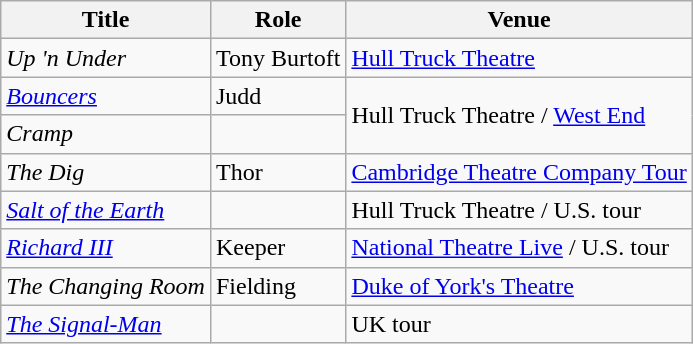<table class="wikitable">
<tr>
<th>Title</th>
<th>Role</th>
<th>Venue</th>
</tr>
<tr>
<td><em>Up 'n Under</em></td>
<td>Tony Burtoft</td>
<td><a href='#'>Hull Truck Theatre</a></td>
</tr>
<tr>
<td><em><a href='#'>Bouncers</a></em></td>
<td>Judd</td>
<td rowspan="2">Hull Truck Theatre / <a href='#'>West End</a></td>
</tr>
<tr>
<td><em>Cramp</em></td>
<td></td>
</tr>
<tr>
<td><em>The Dig</em></td>
<td>Thor</td>
<td><a href='#'>Cambridge Theatre Company Tour</a></td>
</tr>
<tr>
<td><em><a href='#'>Salt of the Earth</a></em></td>
<td></td>
<td>Hull Truck Theatre / U.S. tour</td>
</tr>
<tr>
<td><em><a href='#'>Richard III</a></em></td>
<td>Keeper</td>
<td><a href='#'>National Theatre Live</a> / U.S. tour</td>
</tr>
<tr>
<td><em>The Changing Room</em></td>
<td>Fielding</td>
<td><a href='#'>Duke of York's Theatre</a></td>
</tr>
<tr>
<td><em><a href='#'>The Signal-Man</a></em></td>
<td></td>
<td>UK tour</td>
</tr>
</table>
